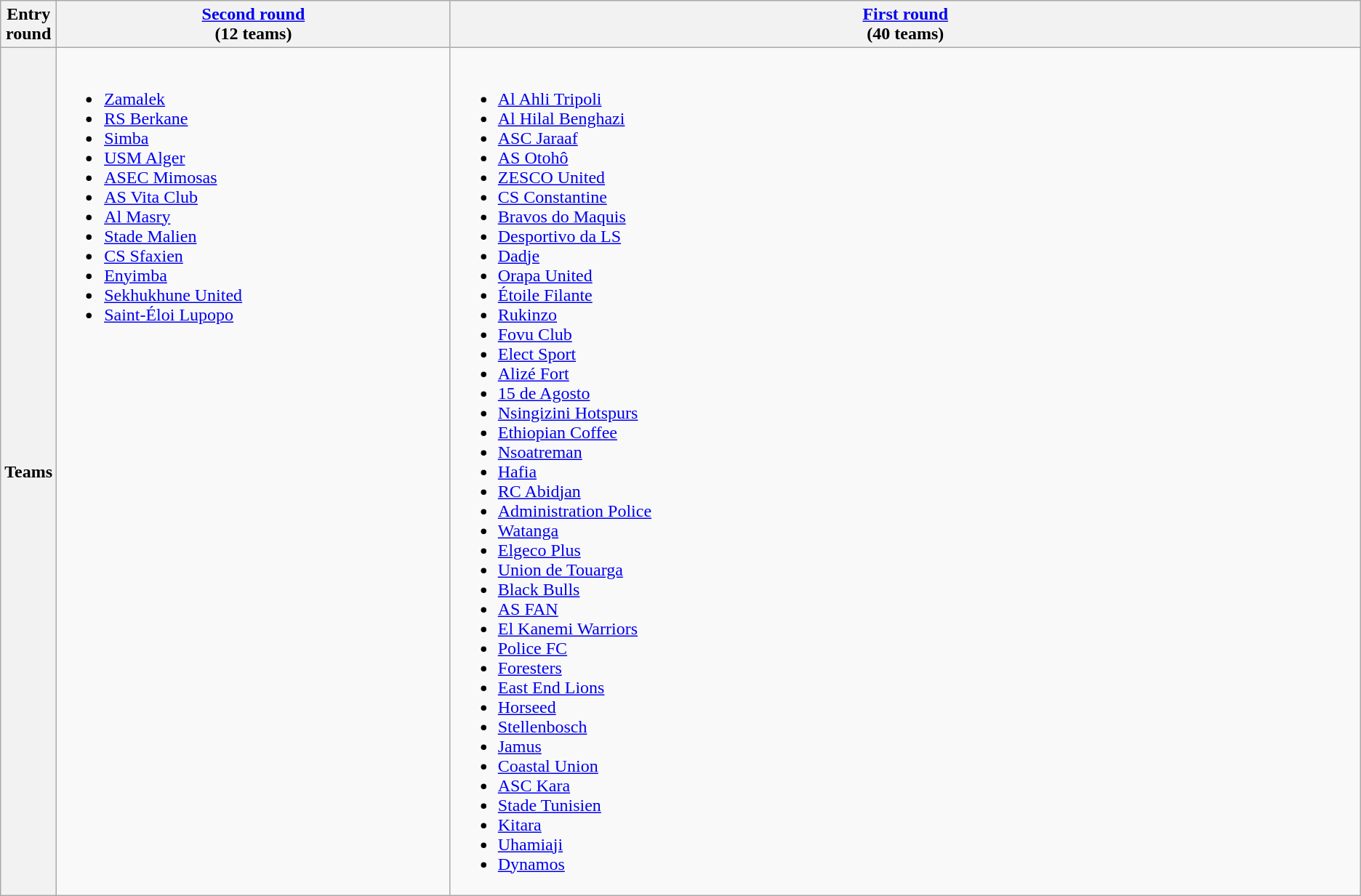<table class="wikitable">
<tr>
<th>Entry round</th>
<th width=30%><a href='#'>Second round</a><br>(12 teams)</th>
<th width=70%><a href='#'>First round</a><br>(40 teams)</th>
</tr>
<tr>
<th>Teams</th>
<td valign=top><br><ul><li> <a href='#'>Zamalek</a> </li><li> <a href='#'>RS Berkane</a> </li><li> <a href='#'>Simba</a> </li><li> <a href='#'>USM Alger</a> </li><li> <a href='#'>ASEC Mimosas</a> </li><li> <a href='#'>AS Vita Club</a> </li><li> <a href='#'>Al Masry</a> </li><li> <a href='#'>Stade Malien</a> </li><li> <a href='#'>CS Sfaxien</a> </li><li> <a href='#'>Enyimba</a> </li><li> <a href='#'>Sekhukhune United</a> </li><li> <a href='#'>Saint-Éloi Lupopo</a> </li></ul></td>
<td valign=top><br><ul><li> <a href='#'>Al Ahli Tripoli</a> </li><li> <a href='#'>Al Hilal Benghazi</a> </li><li> <a href='#'>ASC Jaraaf</a> </li><li> <a href='#'>AS Otohô</a> </li><li> <a href='#'>ZESCO United</a> </li><li> <a href='#'>CS Constantine</a></li><li> <a href='#'>Bravos do Maquis</a></li><li> <a href='#'>Desportivo da LS</a></li><li> <a href='#'>Dadje</a></li><li> <a href='#'>Orapa United</a></li><li> <a href='#'>Étoile Filante</a></li><li> <a href='#'>Rukinzo</a></li><li> <a href='#'>Fovu Club</a></li><li> <a href='#'>Elect Sport</a></li><li> <a href='#'>Alizé Fort</a></li><li> <a href='#'>15 de Agosto</a></li><li> <a href='#'>Nsingizini Hotspurs</a></li><li> <a href='#'>Ethiopian Coffee</a></li><li> <a href='#'>Nsoatreman</a></li><li> <a href='#'>Hafia</a></li><li> <a href='#'>RC Abidjan</a></li><li> <a href='#'>Administration Police</a></li><li> <a href='#'>Watanga</a></li><li> <a href='#'>Elgeco Plus</a></li><li> <a href='#'>Union de Touarga</a></li><li> <a href='#'>Black Bulls</a></li><li> <a href='#'>AS FAN</a></li><li> <a href='#'>El Kanemi Warriors</a></li><li> <a href='#'>Police FC</a></li><li> <a href='#'>Foresters</a></li><li> <a href='#'>East End Lions</a></li><li> <a href='#'>Horseed</a></li><li> <a href='#'>Stellenbosch</a></li><li> <a href='#'>Jamus</a></li><li> <a href='#'>Coastal Union</a></li><li> <a href='#'>ASC Kara</a></li><li> <a href='#'>Stade Tunisien</a></li><li> <a href='#'>Kitara</a></li><li> <a href='#'>Uhamiaji</a></li><li> <a href='#'>Dynamos</a></li></ul></td>
</tr>
</table>
